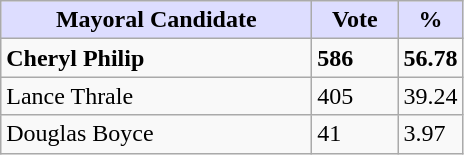<table class="wikitable">
<tr>
<th style="background:#ddf; width:200px;">Mayoral Candidate</th>
<th style="background:#ddf; width:50px;">Vote</th>
<th style="background:#ddf; width:30px;">%</th>
</tr>
<tr>
<td><strong>Cheryl Philip</strong></td>
<td><strong>586</strong></td>
<td><strong>56.78</strong></td>
</tr>
<tr>
<td>Lance Thrale</td>
<td>405</td>
<td>39.24</td>
</tr>
<tr>
<td>Douglas Boyce</td>
<td>41</td>
<td>3.97</td>
</tr>
</table>
